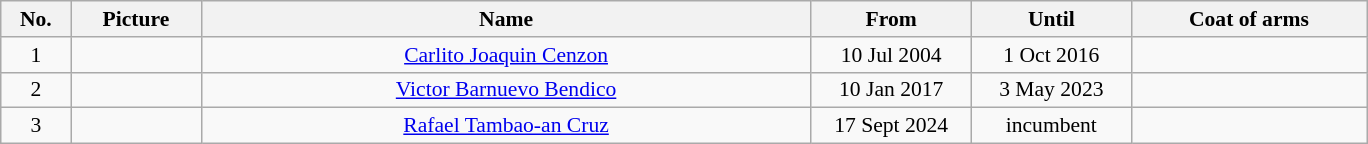<table class="wikitable" style="font-size:90%;">
<tr>
<th style="width:40px;">No.</th>
<th style="width:80px;">Picture</th>
<th style="width:400px;">Name</th>
<th style="width:100px;">From</th>
<th style="width:100px;">Until</th>
<th style="width:150px;">Coat of arms</th>
</tr>
<tr align=center>
<td>1</td>
<td></td>
<td><a href='#'>Carlito Joaquin Cenzon</a></td>
<td>10 Jul 2004</td>
<td>1 Oct 2016</td>
<td></td>
</tr>
<tr align=center>
<td>2</td>
<td></td>
<td><a href='#'>Victor Barnuevo Bendico</a></td>
<td>10 Jan 2017</td>
<td>3 May 2023</td>
<td></td>
</tr>
<tr align=center>
<td>3</td>
<td></td>
<td><a href='#'>Rafael Tambao-an Cruz</a></td>
<td>17 Sept 2024</td>
<td>incumbent</td>
<td></td>
</tr>
</table>
